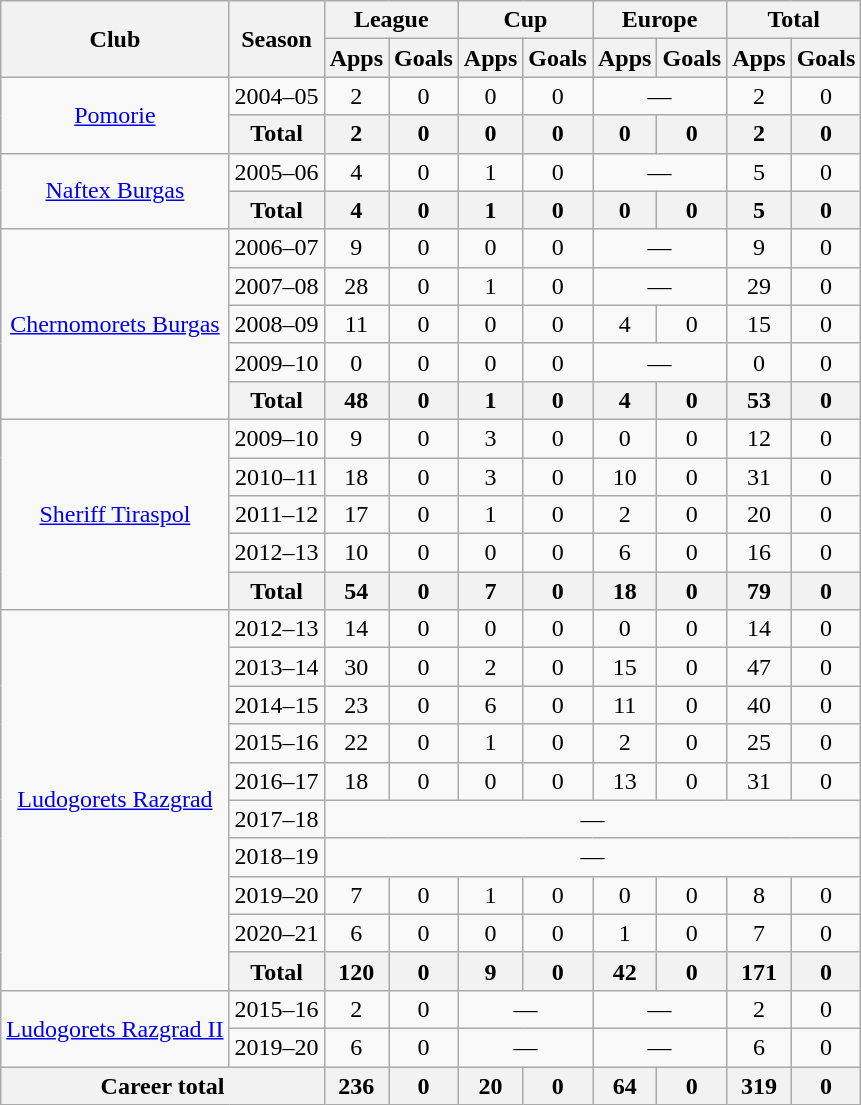<table class="wikitable" style="text-align: center">
<tr>
<th rowspan=2>Club</th>
<th rowspan=2>Season</th>
<th colspan=2>League</th>
<th colspan=2>Cup</th>
<th colspan=2>Europe</th>
<th colspan=2>Total</th>
</tr>
<tr>
<th>Apps</th>
<th>Goals</th>
<th>Apps</th>
<th>Goals</th>
<th>Apps</th>
<th>Goals</th>
<th>Apps</th>
<th>Goals</th>
</tr>
<tr>
<td rowspan=2><a href='#'>Pomorie</a></td>
<td>2004–05</td>
<td>2</td>
<td>0</td>
<td>0</td>
<td>0</td>
<td colspan="2">—</td>
<td>2</td>
<td>0</td>
</tr>
<tr>
<th colspan=1>Total</th>
<th>2</th>
<th>0</th>
<th>0</th>
<th>0</th>
<th>0</th>
<th>0</th>
<th>2</th>
<th>0</th>
</tr>
<tr>
<td rowspan=2><a href='#'>Naftex Burgas</a></td>
<td>2005–06</td>
<td>4</td>
<td>0</td>
<td>1</td>
<td>0</td>
<td colspan="2">—</td>
<td>5</td>
<td>0</td>
</tr>
<tr>
<th colspan=1>Total</th>
<th>4</th>
<th>0</th>
<th>1</th>
<th>0</th>
<th>0</th>
<th>0</th>
<th>5</th>
<th>0</th>
</tr>
<tr>
<td rowspan=5><a href='#'>Chernomorets Burgas</a></td>
<td>2006–07</td>
<td>9</td>
<td>0</td>
<td>0</td>
<td>0</td>
<td colspan="2">—</td>
<td>9</td>
<td>0</td>
</tr>
<tr>
<td>2007–08</td>
<td>28</td>
<td>0</td>
<td>1</td>
<td>0</td>
<td colspan="2">—</td>
<td>29</td>
<td>0</td>
</tr>
<tr>
<td>2008–09</td>
<td>11</td>
<td>0</td>
<td>0</td>
<td>0</td>
<td>4</td>
<td>0</td>
<td>15</td>
<td>0</td>
</tr>
<tr>
<td>2009–10</td>
<td>0</td>
<td>0</td>
<td>0</td>
<td>0</td>
<td colspan="2">—</td>
<td>0</td>
<td>0</td>
</tr>
<tr>
<th colspan=1>Total</th>
<th>48</th>
<th>0</th>
<th>1</th>
<th>0</th>
<th>4</th>
<th>0</th>
<th>53</th>
<th>0</th>
</tr>
<tr>
<td rowspan=5><a href='#'>Sheriff Tiraspol</a></td>
<td>2009–10</td>
<td>9</td>
<td>0</td>
<td>3</td>
<td>0</td>
<td>0</td>
<td>0</td>
<td>12</td>
<td>0</td>
</tr>
<tr>
<td>2010–11</td>
<td>18</td>
<td>0</td>
<td>3</td>
<td>0</td>
<td>10</td>
<td>0</td>
<td>31</td>
<td>0</td>
</tr>
<tr>
<td>2011–12</td>
<td>17</td>
<td>0</td>
<td>1</td>
<td>0</td>
<td>2</td>
<td>0</td>
<td>20</td>
<td>0</td>
</tr>
<tr>
<td>2012–13</td>
<td>10</td>
<td>0</td>
<td>0</td>
<td>0</td>
<td>6</td>
<td>0</td>
<td>16</td>
<td>0</td>
</tr>
<tr>
<th colspan=1>Total</th>
<th>54</th>
<th>0</th>
<th>7</th>
<th>0</th>
<th>18</th>
<th>0</th>
<th>79</th>
<th>0</th>
</tr>
<tr>
<td rowspan=10><a href='#'>Ludogorets Razgrad</a></td>
<td>2012–13</td>
<td>14</td>
<td>0</td>
<td>0</td>
<td>0</td>
<td>0</td>
<td>0</td>
<td>14</td>
<td>0</td>
</tr>
<tr>
<td>2013–14</td>
<td>30</td>
<td>0</td>
<td>2</td>
<td>0</td>
<td>15</td>
<td>0</td>
<td>47</td>
<td>0</td>
</tr>
<tr>
<td>2014–15</td>
<td>23</td>
<td>0</td>
<td>6</td>
<td>0</td>
<td>11</td>
<td>0</td>
<td>40</td>
<td>0</td>
</tr>
<tr>
<td>2015–16</td>
<td>22</td>
<td>0</td>
<td>1</td>
<td>0</td>
<td>2</td>
<td>0</td>
<td>25</td>
<td>0</td>
</tr>
<tr>
<td>2016–17</td>
<td>18</td>
<td>0</td>
<td>0</td>
<td>0</td>
<td>13</td>
<td>0</td>
<td>31</td>
<td>0</td>
</tr>
<tr>
<td>2017–18</td>
<td colspan="8">—</td>
</tr>
<tr>
<td>2018–19</td>
<td colspan="8">—</td>
</tr>
<tr>
<td>2019–20</td>
<td>7</td>
<td>0</td>
<td>1</td>
<td>0</td>
<td>0</td>
<td>0</td>
<td>8</td>
<td>0</td>
</tr>
<tr>
<td>2020–21</td>
<td>6</td>
<td>0</td>
<td>0</td>
<td>0</td>
<td>1</td>
<td>0</td>
<td>7</td>
<td>0</td>
</tr>
<tr>
<th colspan=1>Total</th>
<th>120</th>
<th>0</th>
<th>9</th>
<th>0</th>
<th>42</th>
<th>0</th>
<th>171</th>
<th>0</th>
</tr>
<tr>
<td rowspan=2><a href='#'>Ludogorets Razgrad II</a></td>
<td>2015–16</td>
<td>2</td>
<td>0</td>
<td colspan="2">—</td>
<td colspan="2">—</td>
<td>2</td>
<td>0</td>
</tr>
<tr>
<td>2019–20</td>
<td>6</td>
<td>0</td>
<td colspan="2">—</td>
<td colspan="2">—</td>
<td>6</td>
<td>0</td>
</tr>
<tr>
<th colspan=2>Career total</th>
<th>236</th>
<th>0</th>
<th>20</th>
<th>0</th>
<th>64</th>
<th>0</th>
<th>319</th>
<th>0</th>
</tr>
</table>
